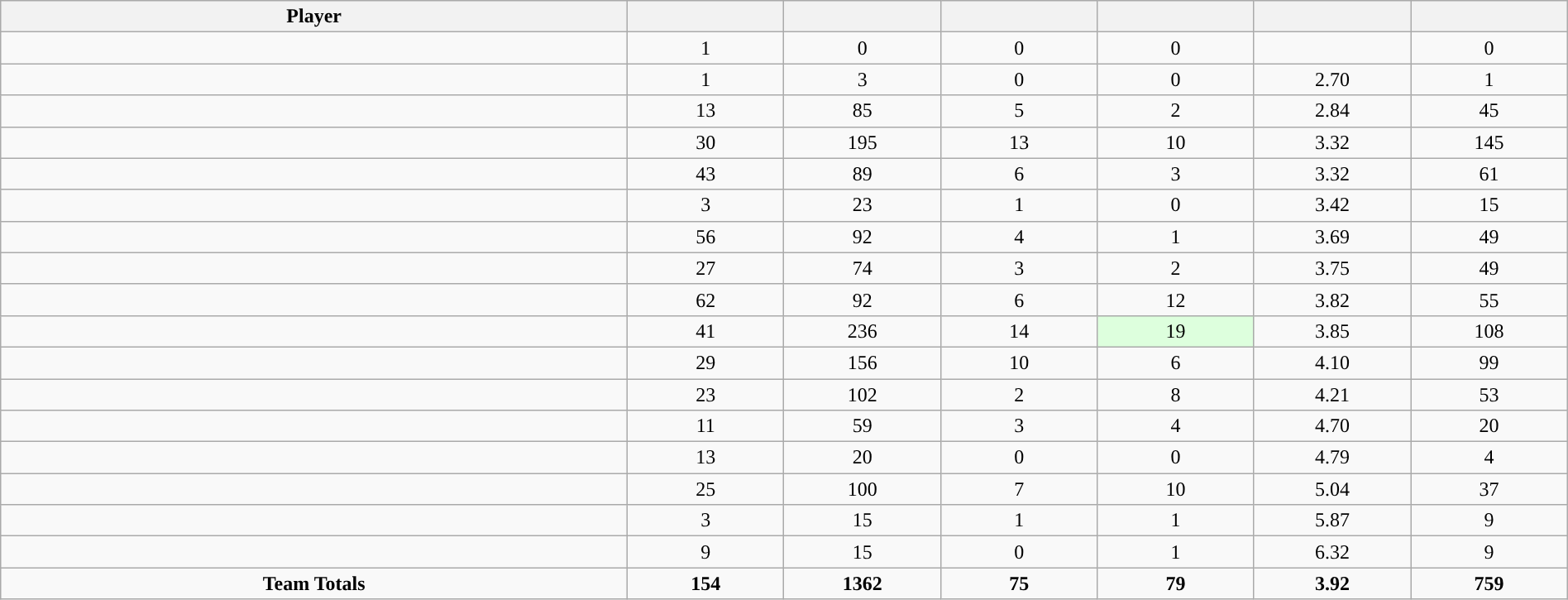<table class="wikitable sortable" style="text-align:center;" width="100%">
<tr>
<th width="40%">Player</th>
<th width="10%"></th>
<th width="10%" data-sort-type="number"></th>
<th width="10%"></th>
<th width="10%"></th>
<th width="10%"></th>
<th width="10%"></th>
</tr>
<tr>
<td></td>
<td>1</td>
<td>0</td>
<td>0</td>
<td>0</td>
<td></td>
<td>0</td>
</tr>
<tr>
<td></td>
<td>1</td>
<td>3</td>
<td>0</td>
<td>0</td>
<td>2.70</td>
<td>1</td>
</tr>
<tr>
<td></td>
<td>13</td>
<td>85</td>
<td>5</td>
<td>2</td>
<td>2.84</td>
<td>45</td>
</tr>
<tr>
<td></td>
<td>30</td>
<td>195</td>
<td>13</td>
<td>10</td>
<td>3.32</td>
<td>145</td>
</tr>
<tr>
<td></td>
<td>43</td>
<td>89</td>
<td>6</td>
<td>3</td>
<td>3.32</td>
<td>61</td>
</tr>
<tr>
<td></td>
<td>3</td>
<td>23</td>
<td>1</td>
<td>0</td>
<td>3.42</td>
<td>15</td>
</tr>
<tr>
<td></td>
<td>56</td>
<td>92</td>
<td>4</td>
<td>1</td>
<td>3.69</td>
<td>49</td>
</tr>
<tr>
<td></td>
<td>27</td>
<td>74</td>
<td>3</td>
<td>2</td>
<td>3.75</td>
<td>49</td>
</tr>
<tr>
<td></td>
<td>62</td>
<td>92</td>
<td>6</td>
<td>12</td>
<td>3.82</td>
<td>55</td>
</tr>
<tr>
<td></td>
<td>41</td>
<td>236</td>
<td>14</td>
<td style="background:#DDFFDD;">19</td>
<td>3.85</td>
<td>108</td>
</tr>
<tr>
<td></td>
<td>29</td>
<td>156</td>
<td>10</td>
<td>6</td>
<td>4.10</td>
<td>99</td>
</tr>
<tr>
<td></td>
<td>23</td>
<td>102</td>
<td>2</td>
<td>8</td>
<td>4.21</td>
<td>53</td>
</tr>
<tr>
<td></td>
<td>11</td>
<td>59</td>
<td>3</td>
<td>4</td>
<td>4.70</td>
<td>20</td>
</tr>
<tr>
<td></td>
<td>13</td>
<td>20</td>
<td>0</td>
<td>0</td>
<td>4.79</td>
<td>4</td>
</tr>
<tr>
<td></td>
<td>25</td>
<td>100</td>
<td>7</td>
<td>10</td>
<td>5.04</td>
<td>37</td>
</tr>
<tr>
<td></td>
<td>3</td>
<td>15</td>
<td>1</td>
<td>1</td>
<td>5.87</td>
<td>9</td>
</tr>
<tr>
<td></td>
<td>9</td>
<td>15</td>
<td>0</td>
<td>1</td>
<td>6.32</td>
<td>9</td>
</tr>
<tr>
<td><strong>Team Totals</strong></td>
<td><strong>154</strong></td>
<td><strong>1362</strong></td>
<td><strong>75</strong></td>
<td><strong>79</strong></td>
<td><strong>3.92</strong></td>
<td><strong>759</strong></td>
</tr>
</table>
